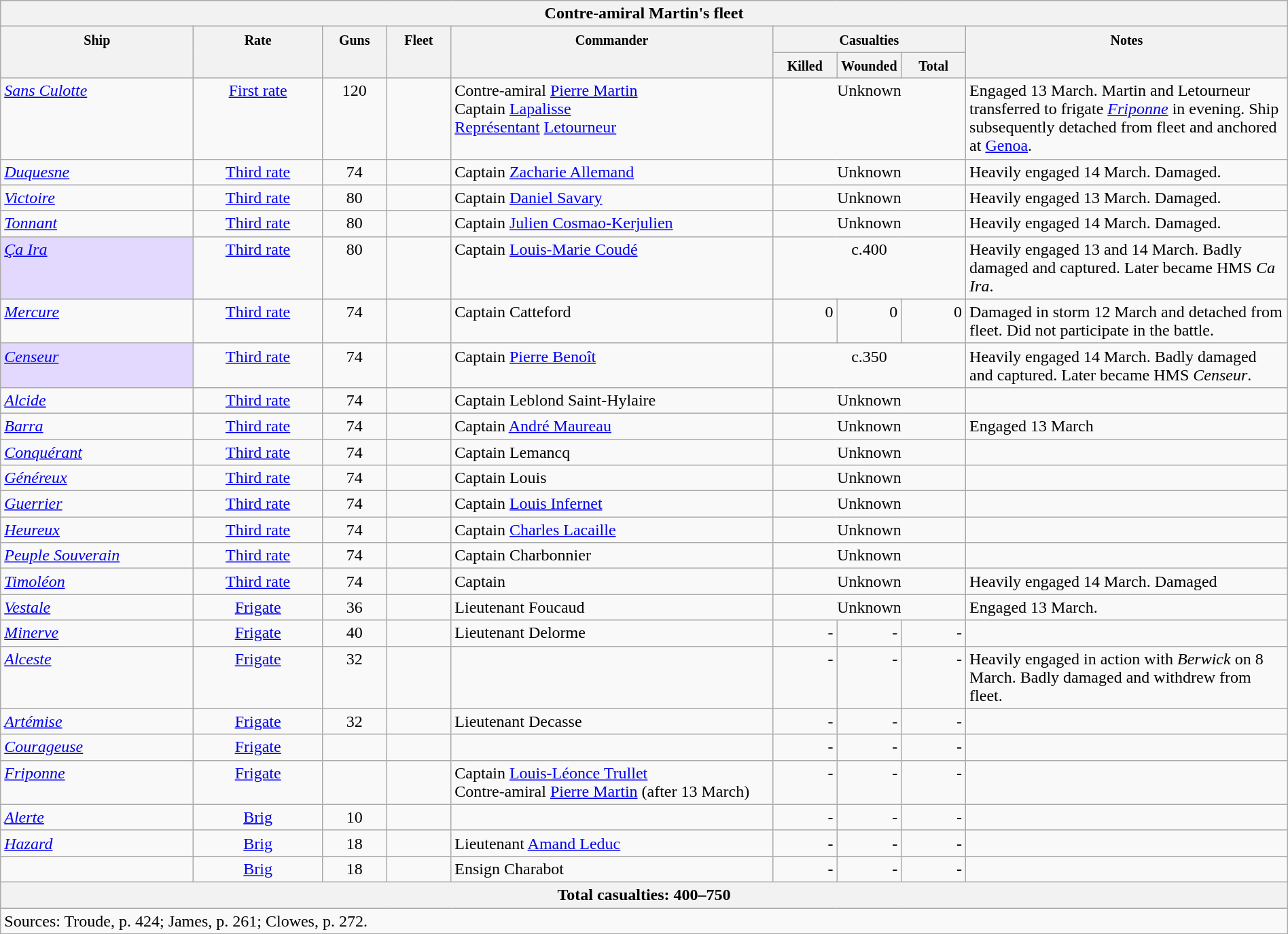<table class="wikitable" width=100%>
<tr valign="top">
<th colspan="11" bgcolor="white">Contre-amiral Martin's fleet</th>
</tr>
<tr valign="top"|- valign="top">
<th width=15%; align= center rowspan=2><small> Ship </small></th>
<th width=10%; align= center rowspan=2><small> Rate </small></th>
<th width=5%; align= center rowspan=2><small> Guns </small></th>
<th width=5%; align= center rowspan=2><small> Fleet </small></th>
<th width=25%; align= center rowspan=2><small> Commander </small></th>
<th width=15%; align= center colspan=3><small>Casualties</small></th>
<th width=25%; align= center rowspan=2><small>Notes</small></th>
</tr>
<tr valign="top">
<th width=5%; align= center><small> Killed </small></th>
<th width=5%; align= center><small> Wounded </small></th>
<th width=5%; align= center><small> Total</small></th>
</tr>
<tr valign="top">
<td align= left><a href='#'><em>Sans Culotte</em></a></td>
<td align= center><a href='#'>First rate</a></td>
<td align= center>120</td>
<td align= center></td>
<td align= left>Contre-amiral <a href='#'>Pierre Martin</a><br>Captain <a href='#'>Lapalisse</a><br><a href='#'>Représentant</a> <a href='#'>Letourneur</a></td>
<td colspan="3" align="center">Unknown</td>
<td align= left>Engaged 13 March. Martin and Letourneur transferred to frigate <a href='#'><em>Friponne</em></a> in evening. Ship subsequently detached from fleet and anchored at <a href='#'>Genoa</a>.</td>
</tr>
<tr valign="top">
<td align= left><a href='#'><em>Duquesne</em></a></td>
<td align= center><a href='#'>Third rate</a></td>
<td align= center>74</td>
<td align= center></td>
<td align= left>Captain <a href='#'>Zacharie Allemand</a></td>
<td colspan="3" align="center">Unknown</td>
<td align= left>Heavily engaged 14 March. Damaged.</td>
</tr>
<tr valign="top">
<td align= left><a href='#'><em>Victoire</em></a></td>
<td align= center><a href='#'>Third rate</a></td>
<td align= center>80</td>
<td align= center></td>
<td align= left>Captain <a href='#'>Daniel Savary</a></td>
<td colspan="3" align="center">Unknown</td>
<td align= left>Heavily engaged 13 March. Damaged.</td>
</tr>
<tr valign="top">
<td align= left><a href='#'><em>Tonnant</em></a></td>
<td align= center><a href='#'>Third rate</a></td>
<td align= center>80</td>
<td align= center></td>
<td align= left>Captain <a href='#'>Julien Cosmao-Kerjulien</a></td>
<td colspan="3" align="center">Unknown</td>
<td align= left>Heavily engaged 14 March. Damaged.</td>
</tr>
<tr valign="top">
<td bgcolor="#e3d9ff" align= left><a href='#'><em>Ça Ira</em></a></td>
<td align= center><a href='#'>Third rate</a></td>
<td align= center>80</td>
<td align= center></td>
<td align= left>Captain <a href='#'>Louis-Marie Coudé</a></td>
<td colspan="3" align="center">c.400</td>
<td align= left>Heavily engaged 13 and 14 March. Badly damaged and captured. Later became HMS <em>Ca Ira</em>.</td>
</tr>
<tr valign="top">
<td align= left><a href='#'><em>Mercure</em></a></td>
<td align= center><a href='#'>Third rate</a></td>
<td align= center>74</td>
<td align= center></td>
<td align= left>Captain Catteford</td>
<td align= right>0</td>
<td align= right>0</td>
<td align= right>0</td>
<td align= left>Damaged in storm 12 March and detached from fleet. Did not participate in the battle.</td>
</tr>
<tr valign="top">
<td bgcolor="#e3d9ff" align= left><a href='#'><em>Censeur</em></a></td>
<td align= center><a href='#'>Third rate</a></td>
<td align= center>74</td>
<td align= center></td>
<td align= left>Captain <a href='#'>Pierre Benoît</a></td>
<td colspan="3" align="center">c.350</td>
<td align= left>Heavily engaged 14 March. Badly damaged and captured. Later became HMS <em>Censeur</em>.</td>
</tr>
<tr valign="top">
<td align= left><a href='#'><em>Alcide</em></a></td>
<td align= center><a href='#'>Third rate</a></td>
<td align= center>74</td>
<td align= center></td>
<td align= left>Captain Leblond Saint-Hylaire</td>
<td colspan="3" align="center">Unknown</td>
<td align= left></td>
</tr>
<tr valign="top">
<td align= left><a href='#'><em>Barra</em></a></td>
<td align= center><a href='#'>Third rate</a></td>
<td align= center>74</td>
<td align= center></td>
<td align= left>Captain <a href='#'>André Maureau</a></td>
<td colspan="3" align="center">Unknown</td>
<td align= left>Engaged 13 March</td>
</tr>
<tr valign="top">
<td align= left><a href='#'><em>Conquérant</em></a></td>
<td align= center><a href='#'>Third rate</a></td>
<td align= center>74</td>
<td align= center></td>
<td align= left>Captain Lemancq</td>
<td colspan="3" align="center">Unknown</td>
<td align= left></td>
</tr>
<tr valign="top">
<td align= left><a href='#'><em>Généreux</em></a></td>
<td align= center><a href='#'>Third rate</a></td>
<td align= center>74</td>
<td align= center></td>
<td align= left>Captain Louis</td>
<td colspan="3" align="center">Unknown</td>
<td align= left></td>
</tr>
<tr valign="top">
</tr>
<tr valign="top">
<td align= left><a href='#'><em>Guerrier</em></a></td>
<td align= center><a href='#'>Third rate</a></td>
<td align= center>74</td>
<td align= center></td>
<td align= left>Captain <a href='#'>Louis Infernet</a></td>
<td colspan="3" align="center">Unknown</td>
<td align= left></td>
</tr>
<tr valign="top">
<td align= left><a href='#'><em>Heureux</em></a></td>
<td align= center><a href='#'>Third rate</a></td>
<td align= center>74</td>
<td align= center></td>
<td align= left>Captain <a href='#'>Charles Lacaille</a></td>
<td colspan="3" align="center">Unknown</td>
<td align= left></td>
</tr>
<tr valign="top">
<td align= left><a href='#'><em>Peuple Souverain</em></a></td>
<td align= center><a href='#'>Third rate</a></td>
<td align= center>74</td>
<td align= center></td>
<td align= left>Captain Charbonnier</td>
<td colspan="3" align="center">Unknown</td>
<td align= left></td>
</tr>
<tr valign="top">
<td align= left><a href='#'><em>Timoléon</em></a></td>
<td align= center><a href='#'>Third rate</a></td>
<td align= center>74</td>
<td align= center></td>
<td align= left>Captain </td>
<td colspan="3" align="center">Unknown</td>
<td align= left>Heavily engaged 14 March. Damaged</td>
</tr>
<tr valign="top">
<td align= left><a href='#'><em>Vestale</em></a></td>
<td align= center><a href='#'>Frigate</a></td>
<td align= center>36</td>
<td align= center></td>
<td align= left>Lieutenant Foucaud</td>
<td colspan="3" align="center">Unknown</td>
<td align= left>Engaged 13 March.</td>
</tr>
<tr valign="top">
<td align= left><a href='#'><em>Minerve</em></a></td>
<td align= center><a href='#'>Frigate</a></td>
<td align= center>40</td>
<td align= center></td>
<td align= left>Lieutenant Delorme</td>
<td align= right>-</td>
<td align= right>-</td>
<td align= right>-</td>
<td align= left></td>
</tr>
<tr valign="top">
<td align= left><a href='#'><em>Alceste</em></a></td>
<td align= center><a href='#'>Frigate</a></td>
<td align= center>32</td>
<td align= center></td>
<td align= left></td>
<td align= right>-</td>
<td align= right>-</td>
<td align= right>-</td>
<td align= left>Heavily engaged in action with <em>Berwick</em> on 8 March. Badly damaged and withdrew from fleet.</td>
</tr>
<tr valign="top">
<td align= left><a href='#'><em>Artémise</em></a></td>
<td align= center><a href='#'>Frigate</a></td>
<td align= center>32</td>
<td align= center></td>
<td align= left>Lieutenant Decasse</td>
<td align= right>-</td>
<td align= right>-</td>
<td align= right>-</td>
<td align= left></td>
</tr>
<tr valign="top">
<td align= left><a href='#'><em>Courageuse</em></a></td>
<td align= center><a href='#'>Frigate</a></td>
<td align= center></td>
<td align= center></td>
<td align= left></td>
<td align= right>-</td>
<td align= right>-</td>
<td align= right>-</td>
<td align= left></td>
</tr>
<tr valign="top">
<td align= left><a href='#'><em>Friponne</em></a></td>
<td align= center><a href='#'>Frigate</a></td>
<td align= center></td>
<td align= center></td>
<td align= left>Captain <a href='#'>Louis-Léonce Trullet</a><br>Contre-amiral <a href='#'>Pierre Martin</a> (after 13 March)</td>
<td align= right>-</td>
<td align= right>-</td>
<td align= right>-</td>
<td align= left></td>
</tr>
<tr style="vertical-align:top;">
<td align= left><a href='#'><em>Alerte</em></a></td>
<td align= center><a href='#'>Brig</a></td>
<td align= center>10</td>
<td align= center></td>
<td align= left></td>
<td align= right>-</td>
<td align= right>-</td>
<td align= right>-</td>
<td align= left></td>
</tr>
<tr style="vertical-align:top;">
<td align= left><a href='#'><em>Hazard</em></a></td>
<td align= center><a href='#'>Brig</a></td>
<td align= center>18</td>
<td align= center></td>
<td align= left>Lieutenant <a href='#'>Amand Leduc</a></td>
<td align= right>-</td>
<td align= right>-</td>
<td align= right>-</td>
<td align= left></td>
</tr>
<tr style="vertical-align:top;">
<td align= left></td>
<td align= center><a href='#'>Brig</a></td>
<td align= center>18</td>
<td align= center></td>
<td align= left>Ensign Charabot</td>
<td align= right>-</td>
<td align= right>-</td>
<td align= right>-</td>
<td align= left></td>
</tr>
<tr valign="top">
<th colspan="11" bgcolor="white">Total casualties: 400–750 </th>
</tr>
<tr valign="top">
<td colspan="11" align="left">Sources: Troude, p. 424; James, p. 261; Clowes, p. 272.</td>
</tr>
<tr>
</tr>
</table>
